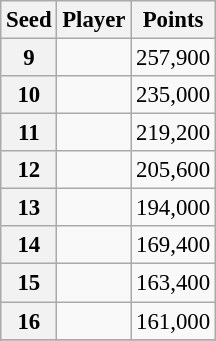<table class="wikitable sortable" style="font-size: 95%">
<tr>
<th>Seed</th>
<th>Player</th>
<th>Points</th>
</tr>
<tr>
<th align=center>9</th>
<td data-sort-value="Murphy"></td>
<td align=right>257,900</td>
</tr>
<tr>
<th align=center>10</th>
<td data-sort-value="Ding"></td>
<td align=right>235,000</td>
</tr>
<tr>
<th align=center>11</th>
<td data-sort-value="Si"></td>
<td align=right>219,200</td>
</tr>
<tr>
<th align=center>12</th>
<td data-sort-value="Wu"></td>
<td align=right>205,600</td>
</tr>
<tr>
<th align=center>13</th>
<td data-sort-value="Wakelin"></td>
<td align=right>194,000</td>
</tr>
<tr>
<th align=center>14</th>
<td data-sort-value="Bingham"></td>
<td align=right>169,400</td>
</tr>
<tr>
<th align=center>15</th>
<td data-sort-value="Allen"></td>
<td align=right>163,400</td>
</tr>
<tr>
<th align=center>16</th>
<td data-sort-value="Lei"></td>
<td align=right>161,000</td>
</tr>
<tr>
</tr>
</table>
